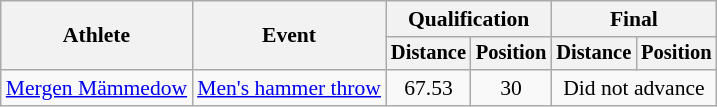<table class=wikitable style="font-size:90%">
<tr>
<th rowspan="2">Athlete</th>
<th rowspan="2">Event</th>
<th colspan="2">Qualification</th>
<th colspan="2">Final</th>
</tr>
<tr style="font-size:95%">
<th>Distance</th>
<th>Position</th>
<th>Distance</th>
<th>Position</th>
</tr>
<tr align=center>
<td align=left><a href='#'>Mergen Mämmedow</a></td>
<td align=left><a href='#'>Men's hammer throw</a></td>
<td>67.53</td>
<td>30</td>
<td colspan="2">Did not advance</td>
</tr>
</table>
